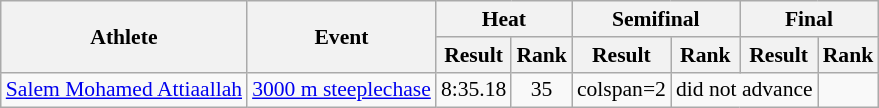<table class="wikitable"  style=font-size:90%>
<tr>
<th rowspan="2">Athlete</th>
<th rowspan="2">Event</th>
<th colspan="2">Heat</th>
<th colspan="2">Semifinal</th>
<th colspan="2">Final</th>
</tr>
<tr>
<th>Result</th>
<th>Rank</th>
<th>Result</th>
<th>Rank</th>
<th>Result</th>
<th>Rank</th>
</tr>
<tr style=text-align:center>
<td style=text-align:left><a href='#'>Salem Mohamed Attiaallah</a></td>
<td style=text-align:left><a href='#'>3000 m steeplechase</a></td>
<td>8:35.18</td>
<td>35</td>
<td>colspan=2</td>
<td colspan=2>did not advance</td>
</tr>
</table>
